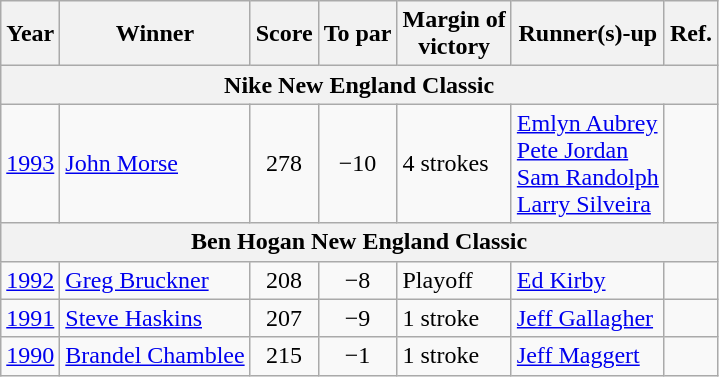<table class="wikitable">
<tr>
<th>Year</th>
<th>Winner</th>
<th>Score</th>
<th>To par</th>
<th>Margin of<br>victory</th>
<th>Runner(s)-up</th>
<th>Ref.</th>
</tr>
<tr>
<th colspan=7>Nike New England Classic</th>
</tr>
<tr>
<td scope="row"><a href='#'>1993</a></td>
<td> <a href='#'>John Morse</a></td>
<td align=center>278</td>
<td align=center>−10</td>
<td>4 strokes</td>
<td> <a href='#'>Emlyn Aubrey</a><br> <a href='#'>Pete Jordan</a><br> <a href='#'>Sam Randolph</a><br> <a href='#'>Larry Silveira</a></td>
<td></td>
</tr>
<tr>
<th colspan=7>Ben Hogan New England Classic</th>
</tr>
<tr>
<td scope="row"><a href='#'>1992</a></td>
<td> <a href='#'>Greg Bruckner</a></td>
<td align=center>208</td>
<td align=center>−8</td>
<td>Playoff</td>
<td> <a href='#'>Ed Kirby</a></td>
<td></td>
</tr>
<tr>
<td scope="row"><a href='#'>1991</a></td>
<td> <a href='#'>Steve Haskins</a></td>
<td align=center>207</td>
<td align=center>−9</td>
<td>1 stroke</td>
<td> <a href='#'>Jeff Gallagher</a></td>
<td></td>
</tr>
<tr>
<td><a href='#'>1990</a></td>
<td> <a href='#'>Brandel Chamblee</a></td>
<td align=center>215</td>
<td align=center>−1</td>
<td>1 stroke</td>
<td> <a href='#'>Jeff Maggert</a></td>
<td></td>
</tr>
</table>
